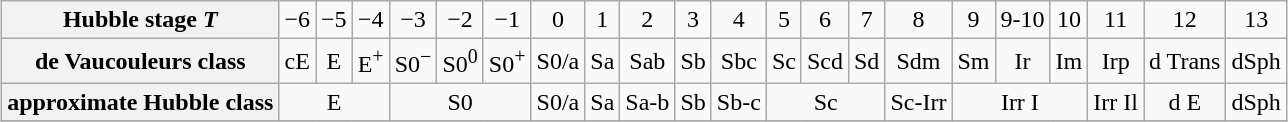<table class="wikitable" style="text-align: center; margin: 1em auto;">
<tr>
<th>Hubble stage <em>T</em></th>
<td>−6</td>
<td>−5</td>
<td>−4</td>
<td>−3</td>
<td>−2</td>
<td>−1</td>
<td>0</td>
<td>1</td>
<td>2</td>
<td>3</td>
<td>4</td>
<td>5</td>
<td>6</td>
<td>7</td>
<td>8</td>
<td>9</td>
<td>9-10</td>
<td>10</td>
<td>11</td>
<td>12</td>
<td>13</td>
</tr>
<tr>
<th>de Vaucouleurs class</th>
<td>cE</td>
<td>E</td>
<td>E<sup>+</sup></td>
<td>S0<sup>−</sup></td>
<td>S0<sup>0</sup></td>
<td>S0<sup>+</sup></td>
<td>S0/a</td>
<td>Sa</td>
<td>Sab</td>
<td>Sb</td>
<td>Sbc</td>
<td>Sc</td>
<td>Scd</td>
<td>Sd</td>
<td>Sdm</td>
<td>Sm</td>
<td>Ir</td>
<td>Im</td>
<td>Irp</td>
<td>d Trans</td>
<td>dSph</td>
</tr>
<tr>
<th>approximate Hubble class</th>
<td colspan="3" align="center">E</td>
<td colspan="3" align="center">S0</td>
<td>S0/a</td>
<td>Sa</td>
<td>Sa-b</td>
<td>Sb</td>
<td>Sb-c</td>
<td colspan="3" align="center">Sc</td>
<td>Sc-Irr</td>
<td colspan="3" align="center">Irr I</td>
<td>Irr Il</td>
<td>d E</td>
<td>dSph</td>
</tr>
<tr>
</tr>
</table>
